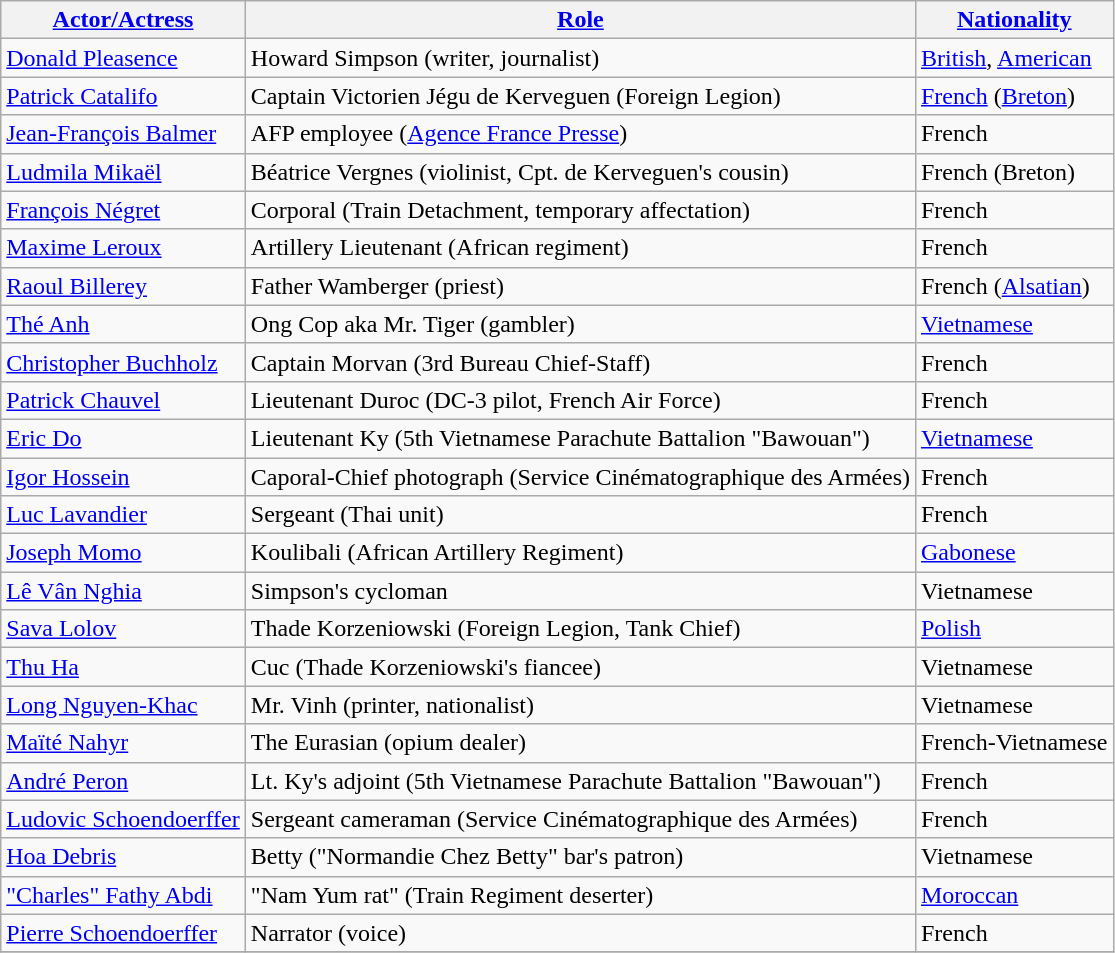<table class="wikitable">
<tr>
<th><a href='#'>Actor/Actress</a></th>
<th><a href='#'>Role</a></th>
<th><a href='#'>Nationality</a></th>
</tr>
<tr>
<td><a href='#'>Donald Pleasence</a></td>
<td>Howard Simpson (writer, journalist)</td>
<td><a href='#'>British</a>, <a href='#'>American</a></td>
</tr>
<tr>
<td><a href='#'>Patrick Catalifo</a></td>
<td>Captain Victorien Jégu de Kerveguen (Foreign Legion)</td>
<td><a href='#'>French</a> (<a href='#'>Breton</a>)</td>
</tr>
<tr>
<td><a href='#'>Jean-François Balmer</a></td>
<td>AFP employee (<a href='#'>Agence France Presse</a>)</td>
<td>French</td>
</tr>
<tr>
<td><a href='#'>Ludmila Mikaël</a></td>
<td>Béatrice Vergnes (violinist, Cpt. de Kerveguen's cousin)</td>
<td>French (Breton)</td>
</tr>
<tr>
<td><a href='#'>François Négret</a></td>
<td>Corporal (Train Detachment, temporary affectation)</td>
<td>French</td>
</tr>
<tr>
<td><a href='#'>Maxime Leroux</a></td>
<td>Artillery Lieutenant (African regiment)</td>
<td>French</td>
</tr>
<tr>
<td><a href='#'>Raoul Billerey</a></td>
<td>Father Wamberger (priest)</td>
<td>French (<a href='#'>Alsatian</a>)</td>
</tr>
<tr>
<td><a href='#'>Thé Anh</a></td>
<td>Ong Cop aka Mr. Tiger (gambler)</td>
<td><a href='#'>Vietnamese</a></td>
</tr>
<tr>
<td><a href='#'>Christopher Buchholz</a></td>
<td>Captain Morvan (3rd Bureau Chief-Staff)</td>
<td>French</td>
</tr>
<tr>
<td><a href='#'>Patrick Chauvel</a></td>
<td>Lieutenant Duroc (DC-3 pilot, French Air Force)</td>
<td>French</td>
</tr>
<tr>
<td><a href='#'>Eric Do</a></td>
<td>Lieutenant Ky (5th Vietnamese Parachute Battalion "Bawouan")</td>
<td><a href='#'>Vietnamese</a></td>
</tr>
<tr>
<td><a href='#'>Igor Hossein</a></td>
<td>Caporal-Chief photograph (Service Cinématographique des Armées)</td>
<td>French</td>
</tr>
<tr>
<td><a href='#'>Luc Lavandier</a></td>
<td>Sergeant (Thai unit)</td>
<td>French</td>
</tr>
<tr>
<td><a href='#'>Joseph Momo</a></td>
<td>Koulibali (African Artillery Regiment)</td>
<td><a href='#'>Gabonese</a></td>
</tr>
<tr>
<td><a href='#'>Lê Vân Nghia</a></td>
<td>Simpson's cycloman</td>
<td>Vietnamese</td>
</tr>
<tr>
<td><a href='#'>Sava Lolov</a></td>
<td>Thade Korzeniowski (Foreign Legion, Tank Chief)</td>
<td><a href='#'>Polish</a></td>
</tr>
<tr>
<td><a href='#'>Thu Ha</a></td>
<td>Cuc (Thade Korzeniowski's fiancee)</td>
<td>Vietnamese</td>
</tr>
<tr>
<td><a href='#'>Long Nguyen-Khac</a></td>
<td>Mr. Vinh (printer, nationalist)</td>
<td>Vietnamese</td>
</tr>
<tr>
<td><a href='#'>Maïté Nahyr</a></td>
<td>The Eurasian (opium dealer)</td>
<td>French-Vietnamese</td>
</tr>
<tr>
<td><a href='#'>André Peron</a></td>
<td>Lt. Ky's adjoint (5th Vietnamese Parachute Battalion "Bawouan")</td>
<td>French</td>
</tr>
<tr>
<td><a href='#'>Ludovic Schoendoerffer</a></td>
<td>Sergeant cameraman (Service Cinématographique des Armées)</td>
<td>French</td>
</tr>
<tr>
<td><a href='#'>Hoa Debris</a></td>
<td>Betty ("Normandie Chez Betty" bar's patron)</td>
<td>Vietnamese</td>
</tr>
<tr>
<td><a href='#'>"Charles" Fathy Abdi</a></td>
<td>"Nam Yum rat" (Train Regiment deserter)</td>
<td><a href='#'>Moroccan</a></td>
</tr>
<tr>
<td><a href='#'>Pierre Schoendoerffer</a></td>
<td>Narrator (voice)</td>
<td>French</td>
</tr>
<tr>
</tr>
</table>
